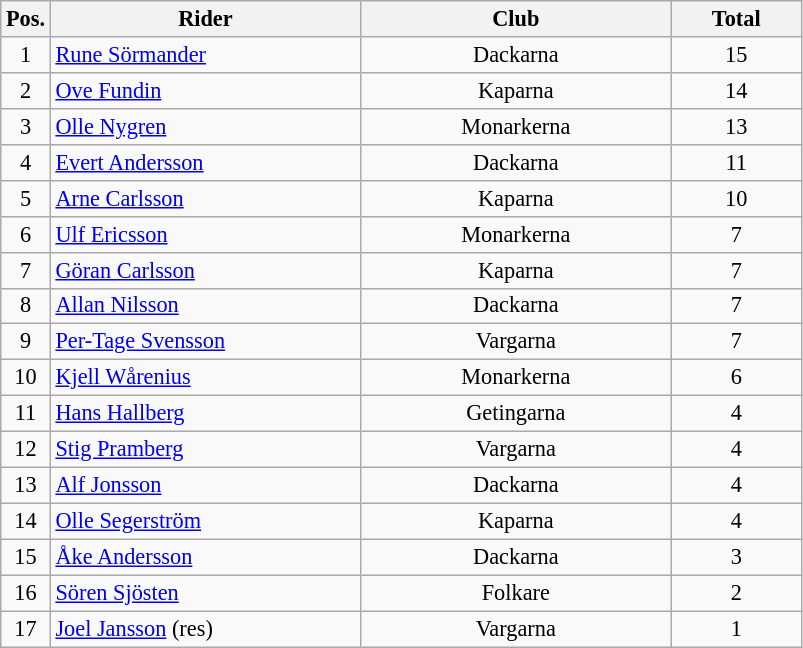<table class=wikitable style="font-size:93%;">
<tr>
<th width=25px>Pos.</th>
<th width=200px>Rider</th>
<th width=200px>Club</th>
<th width=80px>Total</th>
</tr>
<tr align=center>
<td>1</td>
<td align=left><a href='#'>Rune Sörmander</a></td>
<td>Dackarna</td>
<td>15</td>
</tr>
<tr align=center>
<td>2</td>
<td align=left><a href='#'>Ove Fundin</a></td>
<td>Kaparna</td>
<td>14</td>
</tr>
<tr align=center>
<td>3</td>
<td align=left><a href='#'>Olle Nygren</a></td>
<td>Monarkerna</td>
<td>13</td>
</tr>
<tr align=center>
<td>4</td>
<td align=left><a href='#'>Evert Andersson</a></td>
<td>Dackarna</td>
<td>11</td>
</tr>
<tr align=center>
<td>5</td>
<td align=left><a href='#'>Arne Carlsson</a></td>
<td>Kaparna</td>
<td>10</td>
</tr>
<tr align=center>
<td>6</td>
<td align=left><a href='#'>Ulf Ericsson</a></td>
<td>Monarkerna</td>
<td>7</td>
</tr>
<tr align=center>
<td>7</td>
<td align=left><a href='#'>Göran Carlsson</a></td>
<td>Kaparna</td>
<td>7</td>
</tr>
<tr align=center>
<td>8</td>
<td align=left><a href='#'>Allan Nilsson</a></td>
<td>Dackarna</td>
<td>7</td>
</tr>
<tr align=center>
<td>9</td>
<td align=left><a href='#'>Per-Tage Svensson</a></td>
<td>Vargarna</td>
<td>7</td>
</tr>
<tr align=center>
<td>10</td>
<td align=left><a href='#'>Kjell Wårenius</a></td>
<td>Monarkerna</td>
<td>6</td>
</tr>
<tr align=center>
<td>11</td>
<td align=left><a href='#'>Hans Hallberg</a></td>
<td>Getingarna</td>
<td>4</td>
</tr>
<tr align=center>
<td>12</td>
<td align=left><a href='#'>Stig Pramberg</a></td>
<td>Vargarna</td>
<td>4</td>
</tr>
<tr align=center>
<td>13</td>
<td align=left><a href='#'>Alf Jonsson</a></td>
<td>Dackarna</td>
<td>4</td>
</tr>
<tr align=center>
<td>14</td>
<td align=left><a href='#'>Olle Segerström</a></td>
<td>Kaparna</td>
<td>4</td>
</tr>
<tr align=center>
<td>15</td>
<td align=left><a href='#'>Åke Andersson</a></td>
<td>Dackarna</td>
<td>3</td>
</tr>
<tr align=center>
<td>16</td>
<td align=left><a href='#'>Sören Sjösten</a></td>
<td>Folkare</td>
<td>2</td>
</tr>
<tr align=center>
<td>17</td>
<td align=left><a href='#'>Joel Jansson</a> (res)</td>
<td>Vargarna</td>
<td>1</td>
</tr>
</table>
